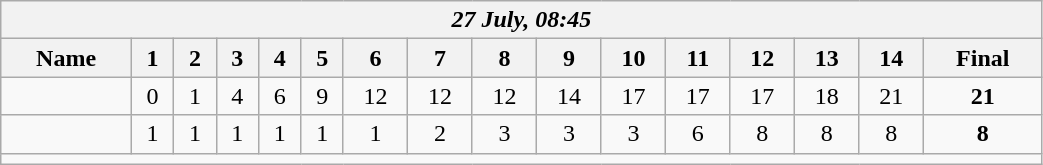<table class=wikitable style="text-align:center; width: 55%">
<tr>
<th colspan=17><em>27 July, 08:45</em></th>
</tr>
<tr>
<th>Name</th>
<th>1</th>
<th>2</th>
<th>3</th>
<th>4</th>
<th>5</th>
<th>6</th>
<th>7</th>
<th>8</th>
<th>9</th>
<th>10</th>
<th>11</th>
<th>12</th>
<th>13</th>
<th>14</th>
<th>Final</th>
</tr>
<tr>
<td align=left><strong></strong></td>
<td>0</td>
<td>1</td>
<td>4</td>
<td>6</td>
<td>9</td>
<td>12</td>
<td>12</td>
<td>12</td>
<td>14</td>
<td>17</td>
<td>17</td>
<td>17</td>
<td>18</td>
<td>21</td>
<td><strong>21</strong></td>
</tr>
<tr>
<td align=left></td>
<td>1</td>
<td>1</td>
<td>1</td>
<td>1</td>
<td>1</td>
<td>1</td>
<td>2</td>
<td>3</td>
<td>3</td>
<td>3</td>
<td>6</td>
<td>8</td>
<td>8</td>
<td>8</td>
<td><strong>8</strong></td>
</tr>
<tr>
<td colspan=17></td>
</tr>
</table>
